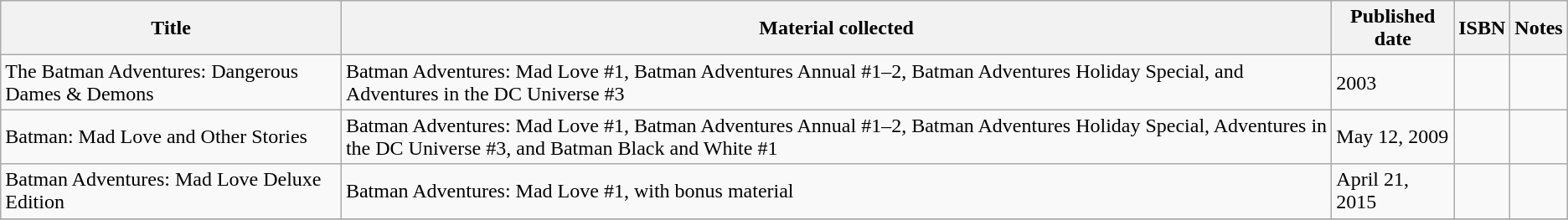<table class="wikitable">
<tr>
<th>Title</th>
<th>Material collected</th>
<th>Published date</th>
<th>ISBN</th>
<th>Notes</th>
</tr>
<tr>
<td>The Batman Adventures: Dangerous Dames & Demons</td>
<td>Batman Adventures: Mad Love #1, Batman Adventures Annual #1–2, Batman Adventures Holiday Special, and Adventures in the DC Universe #3</td>
<td>2003</td>
<td></td>
<td></td>
</tr>
<tr>
<td>Batman: Mad Love and Other Stories</td>
<td>Batman Adventures: Mad Love #1, Batman Adventures Annual #1–2, Batman Adventures Holiday Special, Adventures in the DC Universe #3, and Batman Black and White #1</td>
<td>May 12, 2009</td>
<td></td>
<td></td>
</tr>
<tr>
<td>Batman Adventures: Mad Love Deluxe Edition</td>
<td>Batman Adventures: Mad Love #1, with bonus material</td>
<td>April 21, 2015</td>
<td></td>
<td></td>
</tr>
<tr>
</tr>
</table>
